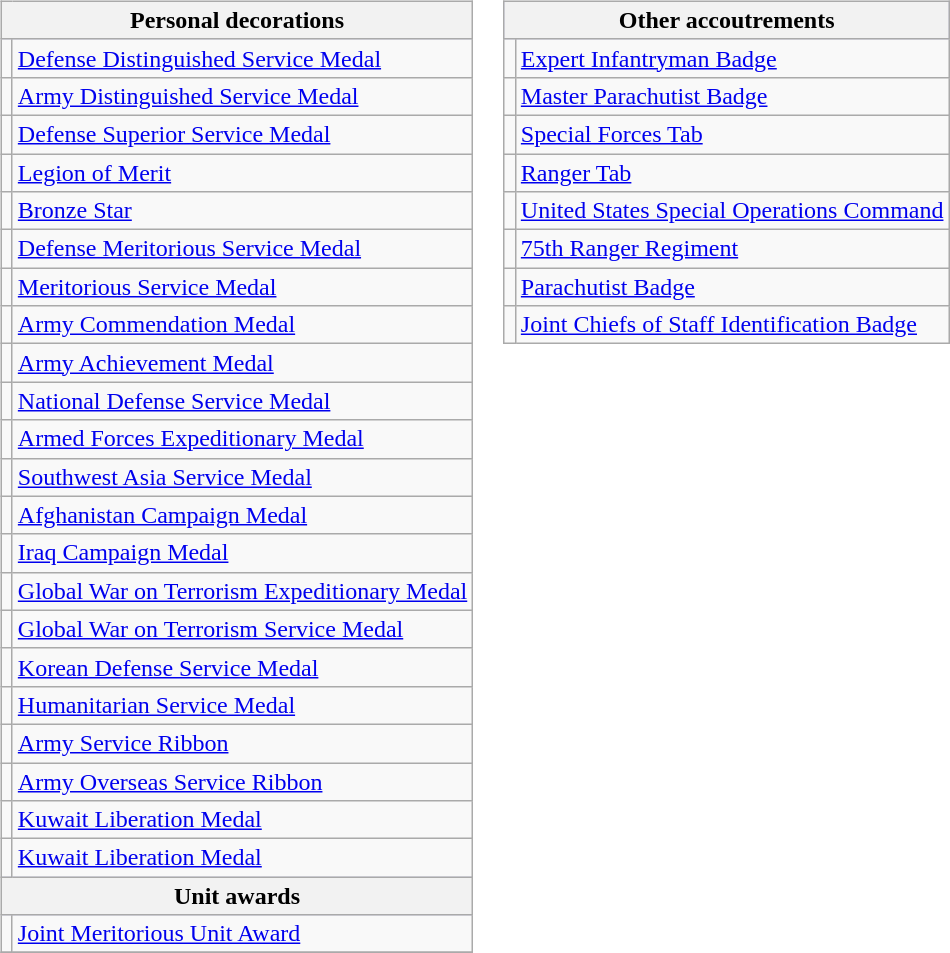<table style="width=100%;">
<tr>
<td valign="top"><br><table class="wikitable">
<tr style="background:#ccf; text-align:center;">
<th colspan=2><strong>Personal decorations</strong></th>
</tr>
<tr>
<td></td>
<td><a href='#'>Defense Distinguished Service Medal</a> <br></td>
</tr>
<tr>
<td></td>
<td><a href='#'>Army Distinguished Service Medal</a></td>
</tr>
<tr>
<td></td>
<td><a href='#'>Defense Superior Service Medal</a> <br></td>
</tr>
<tr>
<td></td>
<td><a href='#'>Legion of Merit</a> <br></td>
</tr>
<tr>
<td></td>
<td><a href='#'>Bronze Star</a></td>
</tr>
<tr>
<td></td>
<td><a href='#'>Defense Meritorious Service Medal</a></td>
</tr>
<tr>
<td></td>
<td><a href='#'>Meritorious Service Medal</a> <br></td>
</tr>
<tr>
<td></td>
<td><a href='#'>Army Commendation Medal</a></td>
</tr>
<tr>
<td></td>
<td><a href='#'>Army Achievement Medal</a></td>
</tr>
<tr>
<td></td>
<td><a href='#'>National Defense Service Medal</a> <br></td>
</tr>
<tr>
<td></td>
<td><a href='#'>Armed Forces Expeditionary Medal</a></td>
</tr>
<tr>
<td></td>
<td><a href='#'>Southwest Asia Service Medal</a> <br></td>
</tr>
<tr>
<td></td>
<td><a href='#'>Afghanistan Campaign Medal</a></td>
</tr>
<tr>
<td></td>
<td><a href='#'>Iraq Campaign Medal</a></td>
</tr>
<tr>
<td></td>
<td><a href='#'>Global War on Terrorism Expeditionary Medal</a></td>
</tr>
<tr>
<td></td>
<td><a href='#'>Global War on Terrorism Service Medal</a></td>
</tr>
<tr>
<td></td>
<td><a href='#'>Korean Defense Service Medal</a></td>
</tr>
<tr>
<td></td>
<td><a href='#'>Humanitarian Service Medal</a></td>
</tr>
<tr>
<td></td>
<td><a href='#'>Army Service Ribbon</a></td>
</tr>
<tr>
<td></td>
<td><a href='#'>Army Overseas Service Ribbon</a></td>
</tr>
<tr>
<td></td>
<td><a href='#'>Kuwait Liberation Medal</a> <br></td>
</tr>
<tr>
<td></td>
<td><a href='#'>Kuwait Liberation Medal</a> <br></td>
</tr>
<tr style="background:#ccf; text-align:center;">
<th colspan=2><strong>Unit awards</strong></th>
</tr>
<tr>
<td></td>
<td><a href='#'>Joint Meritorious Unit Award</a></td>
</tr>
<tr>
</tr>
</table>
</td>
<td valign="top"><br><table class="wikitable">
<tr style="background:#ccf; text-align:center;">
<th colspan=2><strong>Other accoutrements</strong></th>
</tr>
<tr>
<td></td>
<td><a href='#'>Expert Infantryman Badge</a></td>
</tr>
<tr>
<td></td>
<td><a href='#'>Master Parachutist Badge</a></td>
</tr>
<tr>
<td></td>
<td><a href='#'>Special Forces Tab</a></td>
</tr>
<tr>
<td></td>
<td><a href='#'>Ranger Tab</a></td>
</tr>
<tr>
<td></td>
<td><a href='#'>United States Special Operations Command</a> <br></td>
</tr>
<tr>
<td></td>
<td><a href='#'>75th Ranger Regiment</a> <br></td>
</tr>
<tr>
<td></td>
<td><a href='#'>Parachutist Badge</a> <br></td>
</tr>
<tr>
<td></td>
<td><a href='#'>Joint Chiefs of Staff Identification Badge</a></td>
</tr>
</table>
</td>
</tr>
</table>
